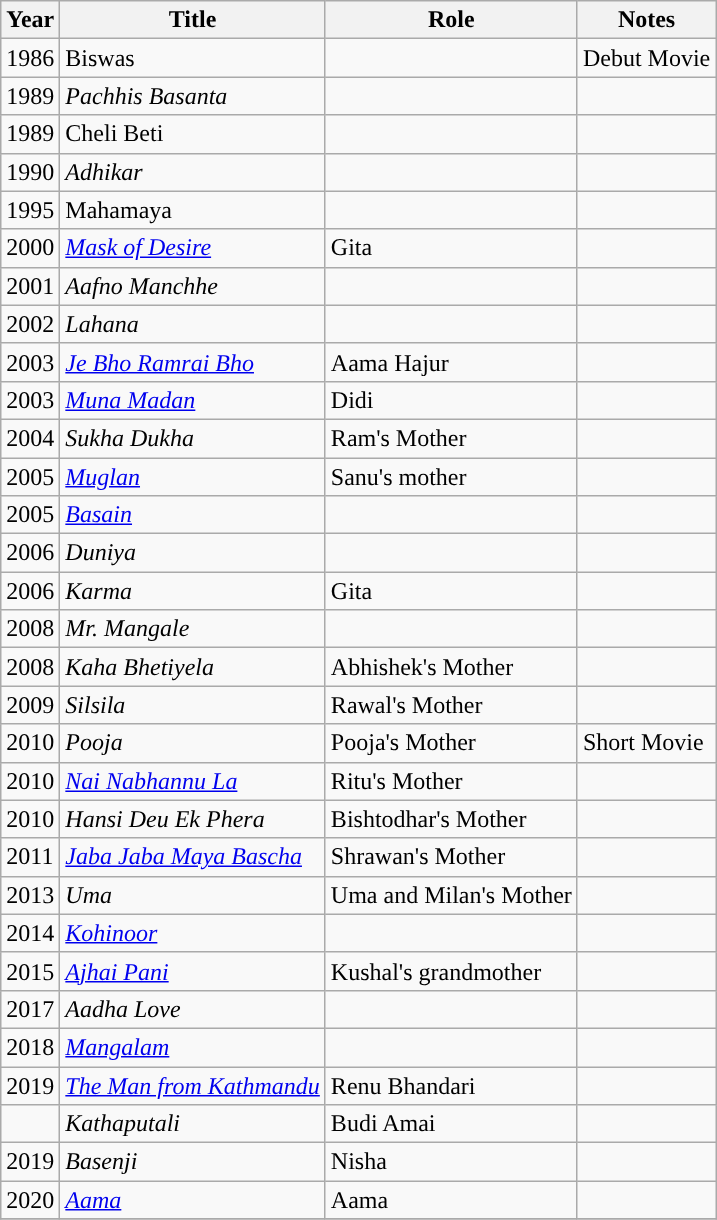<table class="wikitable sortable">
<tr>
<th scope="col">Year</th>
<th scope="col">Title</th>
<th scope="col">Role</th>
<th scope="col">Notes</th>
</tr>
<tr>
<td>1986</td>
<td>Biswas</td>
<td></td>
<td>Debut Movie</td>
</tr>
<tr>
<td>1989</td>
<td><em>Pachhis Basanta</em></td>
<td></td>
<td></td>
</tr>
<tr>
<td>1989</td>
<td>Cheli Beti</td>
<td></td>
<td></td>
</tr>
<tr>
<td>1990</td>
<td><em>Adhikar</em></td>
<td></td>
<td></td>
</tr>
<tr>
<td>1995</td>
<td>Mahamaya</td>
<td></td>
<td></td>
</tr>
<tr>
<td>2000</td>
<td><em><a href='#'>Mask of Desire</a></em></td>
<td>Gita</td>
<td></td>
</tr>
<tr>
<td>2001</td>
<td><em>Aafno Manchhe</em></td>
<td></td>
<td></td>
</tr>
<tr>
<td>2002</td>
<td><em>Lahana</em></td>
<td></td>
<td></td>
</tr>
<tr>
<td>2003</td>
<td><em><a href='#'>Je Bho Ramrai Bho</a></em></td>
<td>Aama Hajur</td>
<td></td>
</tr>
<tr>
<td>2003</td>
<td><em><a href='#'>Muna Madan</a></em></td>
<td>Didi</td>
<td></td>
</tr>
<tr>
<td>2004</td>
<td><em>Sukha Dukha</em></td>
<td>Ram's Mother</td>
<td></td>
</tr>
<tr>
<td>2005</td>
<td><em><a href='#'>Muglan</a></em></td>
<td>Sanu's mother</td>
<td></td>
</tr>
<tr>
<td>2005</td>
<td><em><a href='#'>Basain</a></em></td>
<td></td>
<td></td>
</tr>
<tr>
<td>2006</td>
<td><em>Duniya</em></td>
<td></td>
<td></td>
</tr>
<tr>
<td>2006</td>
<td><em>Karma</em></td>
<td>Gita</td>
<td></td>
</tr>
<tr>
<td>2008</td>
<td><em>Mr. Mangale</em></td>
<td></td>
<td></td>
</tr>
<tr>
<td>2008</td>
<td><em>Kaha Bhetiyela</em></td>
<td>Abhishek's Mother</td>
<td></td>
</tr>
<tr>
<td>2009</td>
<td><em>Silsila</em></td>
<td>Rawal's Mother</td>
<td></td>
</tr>
<tr>
<td>2010</td>
<td><em>Pooja</em></td>
<td>Pooja's Mother</td>
<td>Short Movie</td>
</tr>
<tr>
<td>2010</td>
<td><em><a href='#'>Nai Nabhannu La</a></em></td>
<td>Ritu's Mother</td>
<td></td>
</tr>
<tr>
<td>2010</td>
<td><em>Hansi Deu Ek Phera</em></td>
<td>Bishtodhar's Mother</td>
<td></td>
</tr>
<tr>
<td>2011</td>
<td><em><a href='#'>Jaba Jaba Maya Bascha</a></em></td>
<td>Shrawan's Mother</td>
<td></td>
</tr>
<tr>
<td>2013</td>
<td><em>Uma</em></td>
<td>Uma and Milan's Mother</td>
<td></td>
</tr>
<tr>
<td>2014</td>
<td><em><a href='#'>Kohinoor</a></em></td>
<td></td>
<td></td>
</tr>
<tr>
<td>2015</td>
<td><em><a href='#'>Ajhai Pani</a></em></td>
<td>Kushal's grandmother</td>
<td></td>
</tr>
<tr>
<td>2017</td>
<td><em>Aadha Love</em></td>
<td></td>
<td></td>
</tr>
<tr>
<td>2018</td>
<td><em><a href='#'>Mangalam</a></em></td>
<td></td>
<td></td>
</tr>
<tr>
<td>2019</td>
<td><em><a href='#'>The Man from Kathmandu</a></em></td>
<td>Renu Bhandari</td>
<td></td>
</tr>
<tr>
<td></td>
<td><em>Kathaputali</em></td>
<td>Budi Amai</td>
<td></td>
</tr>
<tr>
<td>2019</td>
<td><em>Basenji</em></td>
<td>Nisha</td>
<td></td>
</tr>
<tr>
<td>2020</td>
<td><em><a href='#'>Aama</a></em></td>
<td>Aama</td>
<td></td>
</tr>
<tr>
</tr>
</table>
